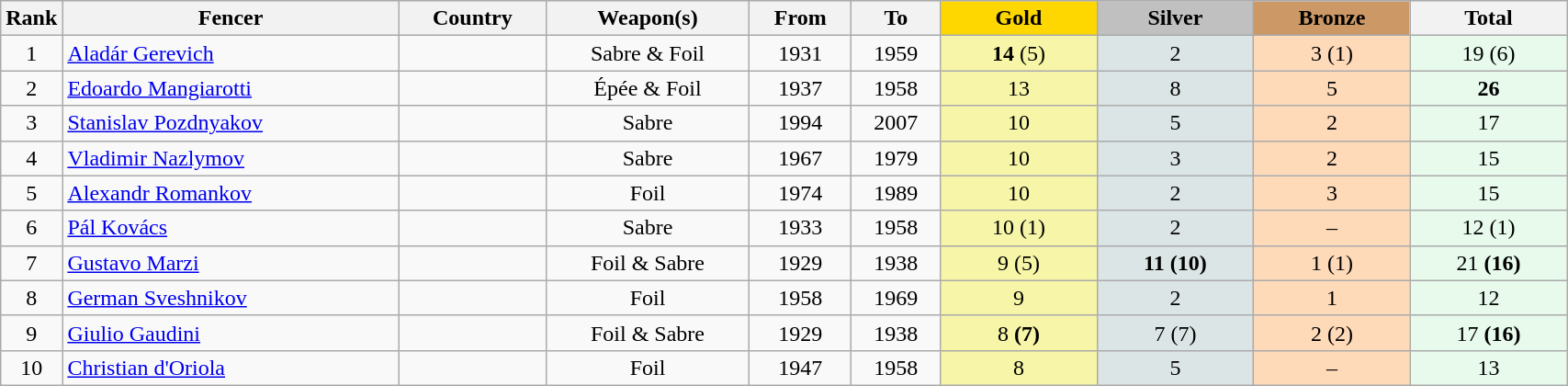<table class="wikitable plainrowheaders" width=90% style="text-align:center;">
<tr style="background-color:#EDEDED;">
<th class="hintergrundfarbe5" style="width:1em">Rank</th>
<th class="hintergrundfarbe5">Fencer</th>
<th class="hintergrundfarbe5">Country</th>
<th class="hintergrundfarbe5">Weapon(s)</th>
<th class="hintergrundfarbe5">From</th>
<th class="hintergrundfarbe5">To</th>
<th style="background:    gold; width:10%">Gold</th>
<th style="background:  silver; width:10%">Silver</th>
<th style="background: #CC9966; width:10%">Bronze</th>
<th class="hintergrundfarbe5" style="width:10%">Total</th>
</tr>
<tr>
<td>1</td>
<td align="left"><a href='#'>Aladár Gerevich</a></td>
<td align="left"></td>
<td>Sabre & Foil</td>
<td>1931</td>
<td>1959</td>
<td bgcolor="#F7F6A8"> <strong>14</strong> (5)</td>
<td bgcolor="#DCE5E5">2</td>
<td bgcolor="#FFDAB9"> 3 (1)</td>
<td bgcolor="#E7FAEC"> 19 (6)</td>
</tr>
<tr align="center">
<td>2</td>
<td align="left"><a href='#'>Edoardo Mangiarotti</a></td>
<td align="left"></td>
<td>Épée & Foil</td>
<td>1937</td>
<td>1958</td>
<td bgcolor="#F7F6A8">13</td>
<td bgcolor="#DCE5E5">8</td>
<td bgcolor="#FFDAB9">5</td>
<td bgcolor="#E7FAEC"><strong>26</strong></td>
</tr>
<tr align="center">
<td>3</td>
<td align="left"><a href='#'>Stanislav Pozdnyakov</a></td>
<td align="left"></td>
<td>Sabre</td>
<td>1994</td>
<td>2007</td>
<td bgcolor="#F7F6A8">10</td>
<td bgcolor="#DCE5E5">5</td>
<td bgcolor="#FFDAB9">2</td>
<td bgcolor="#E7FAEC">17</td>
</tr>
<tr align="center">
<td>4</td>
<td align="left"><a href='#'>Vladimir Nazlymov</a></td>
<td align="left"></td>
<td>Sabre</td>
<td>1967</td>
<td>1979</td>
<td bgcolor="#F7F6A8">10</td>
<td bgcolor="#DCE5E5">3</td>
<td bgcolor="#FFDAB9">2</td>
<td bgcolor="#E7FAEC">15</td>
</tr>
<tr align="center">
<td>5</td>
<td align="left"><a href='#'>Alexandr Romankov</a></td>
<td align="left"></td>
<td>Foil</td>
<td>1974</td>
<td>1989</td>
<td bgcolor="#F7F6A8">10</td>
<td bgcolor="#DCE5E5">2</td>
<td bgcolor="#FFDAB9">3</td>
<td bgcolor="#E7FAEC">15</td>
</tr>
<tr align="center">
<td>6</td>
<td align="left"><a href='#'>Pál Kovács</a></td>
<td align="left"></td>
<td>Sabre</td>
<td>1933</td>
<td>1958</td>
<td bgcolor="#F7F6A8"> 10 (1)</td>
<td bgcolor="#DCE5E5">2</td>
<td bgcolor="#FFDAB9">–</td>
<td bgcolor="#E7FAEC"> 12 (1)</td>
</tr>
<tr align="center">
<td>7</td>
<td align="left"><a href='#'>Gustavo Marzi</a></td>
<td align="left"></td>
<td>Foil & Sabre</td>
<td>1929</td>
<td>1938</td>
<td bgcolor="#F7F6A8"> 9 (5)</td>
<td bgcolor="#DCE5E5"><strong> 11 (10)</strong></td>
<td bgcolor="#FFDAB9"> 1 (1)</td>
<td bgcolor="#E7FAEC"> 21 <strong>(16)</strong></td>
</tr>
<tr align="center">
<td>8</td>
<td align="left"><a href='#'>German Sveshnikov</a></td>
<td align="left"></td>
<td>Foil</td>
<td>1958</td>
<td>1969</td>
<td bgcolor="#F7F6A8">9</td>
<td bgcolor="#DCE5E5">2</td>
<td bgcolor="#FFDAB9">1</td>
<td bgcolor="#E7FAEC">12</td>
</tr>
<tr align="center">
<td>9</td>
<td align="left"><a href='#'>Giulio Gaudini</a></td>
<td align="left"></td>
<td>Foil & Sabre</td>
<td>1929</td>
<td>1938</td>
<td bgcolor="#F7F6A8"> 8 <strong>(7)</strong></td>
<td bgcolor="#DCE5E5"> 7 (7)</td>
<td bgcolor="#FFDAB9"> 2 (2)</td>
<td bgcolor="#E7FAEC"> 17 <strong>(16)</strong></td>
</tr>
<tr align="center">
<td>10</td>
<td align="left"><a href='#'>Christian d'Oriola</a></td>
<td align="left"></td>
<td>Foil</td>
<td>1947</td>
<td>1958</td>
<td bgcolor="#F7F6A8">8</td>
<td bgcolor="#DCE5E5">5</td>
<td bgcolor="#FFDAB9">–</td>
<td bgcolor="#E7FAEC">13</td>
</tr>
</table>
